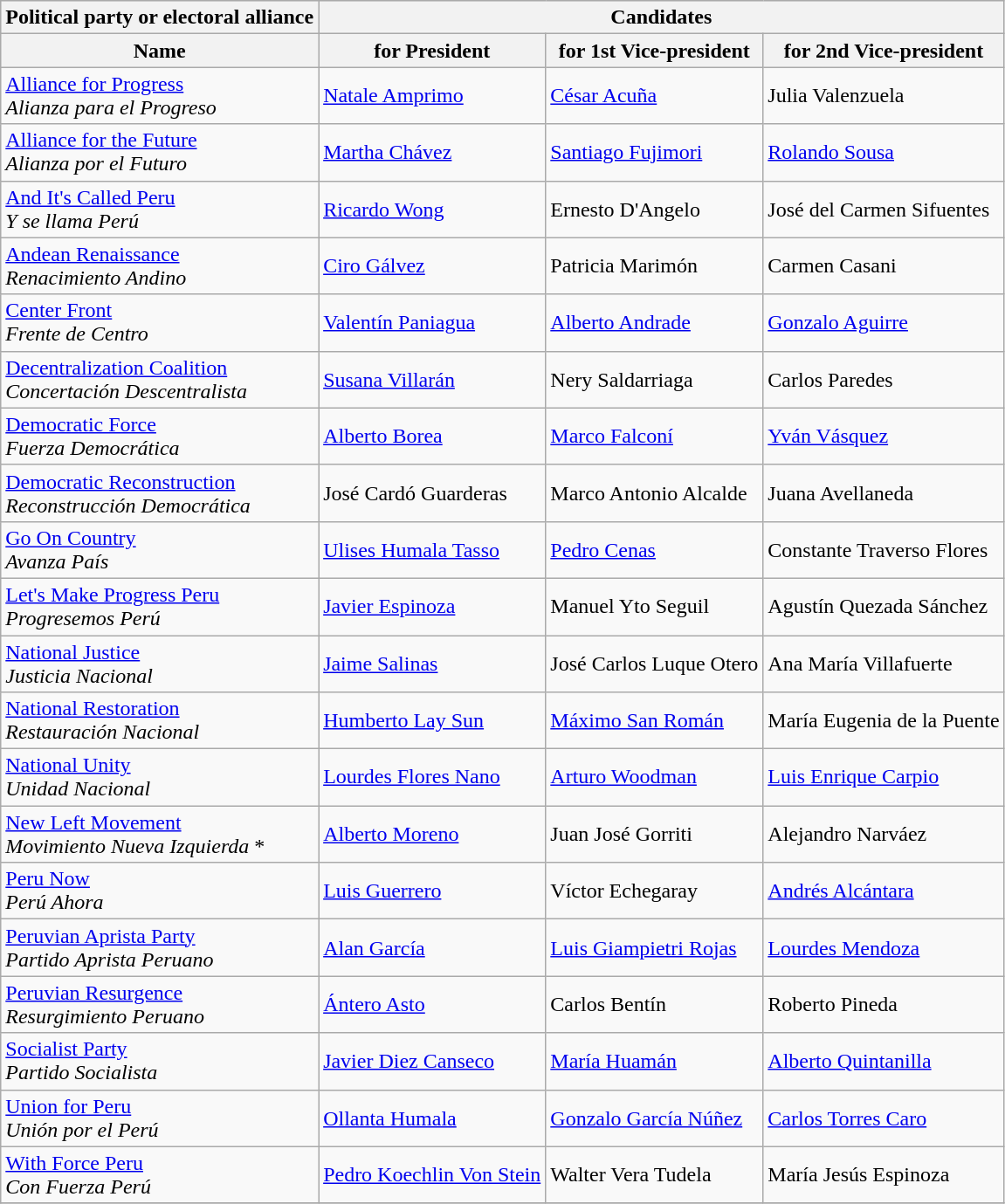<table class="wikitable">
<tr style="background-color:#DDDDDD;">
<th colspan=1>Political party or electoral alliance</th>
<th colspan=3>Candidates</th>
</tr>
<tr style="background-color:#EEEEEE;">
<th>Name</th>
<th>for President</th>
<th>for 1st Vice-president</th>
<th>for 2nd Vice-president</th>
</tr>
<tr>
<td><a href='#'>Alliance for Progress</a><br><em>Alianza para el Progreso</em></td>
<td><a href='#'>Natale Amprimo</a></td>
<td><a href='#'>César Acuña</a></td>
<td>Julia Valenzuela</td>
</tr>
<tr>
<td><a href='#'>Alliance for the Future</a><br><em>Alianza por el Futuro</em></td>
<td><a href='#'>Martha Chávez</a></td>
<td><a href='#'>Santiago Fujimori</a></td>
<td><a href='#'>Rolando Sousa</a></td>
</tr>
<tr>
<td><a href='#'>And It's Called Peru</a><br><em>Y se llama Perú</em></td>
<td><a href='#'>Ricardo Wong</a></td>
<td>Ernesto D'Angelo</td>
<td>José del Carmen Sifuentes</td>
</tr>
<tr>
<td><a href='#'>Andean Renaissance</a><br><em>Renacimiento Andino</em></td>
<td><a href='#'>Ciro Gálvez</a></td>
<td>Patricia Marimón</td>
<td>Carmen Casani</td>
</tr>
<tr>
<td><a href='#'>Center Front</a><br><em>Frente de Centro</em></td>
<td><a href='#'>Valentín Paniagua</a></td>
<td><a href='#'>Alberto Andrade</a></td>
<td><a href='#'>Gonzalo Aguirre</a></td>
</tr>
<tr>
<td><a href='#'>Decentralization Coalition</a><br><em>Concertación Descentralista</em></td>
<td><a href='#'>Susana Villarán</a></td>
<td>Nery Saldarriaga</td>
<td>Carlos Paredes</td>
</tr>
<tr>
<td><a href='#'>Democratic Force</a><br><em>Fuerza Democrática</em></td>
<td><a href='#'>Alberto Borea</a></td>
<td><a href='#'>Marco Falconí</a></td>
<td><a href='#'>Yván Vásquez</a></td>
</tr>
<tr>
<td><a href='#'>Democratic Reconstruction</a><br><em>Reconstrucción Democrática</em></td>
<td>José Cardó Guarderas</td>
<td>Marco Antonio Alcalde</td>
<td>Juana Avellaneda</td>
</tr>
<tr>
<td><a href='#'>Go On Country</a><br><em>Avanza País</em></td>
<td><a href='#'>Ulises Humala Tasso</a></td>
<td><a href='#'>Pedro Cenas</a></td>
<td>Constante Traverso Flores</td>
</tr>
<tr>
<td><a href='#'>Let's Make Progress Peru</a><br><em>Progresemos Perú</em></td>
<td><a href='#'>Javier Espinoza</a></td>
<td>Manuel Yto Seguil</td>
<td>Agustín Quezada Sánchez</td>
</tr>
<tr>
<td><a href='#'>National Justice</a><br><em>Justicia Nacional</em></td>
<td><a href='#'>Jaime Salinas</a></td>
<td>José Carlos Luque Otero</td>
<td>Ana María Villafuerte</td>
</tr>
<tr>
<td><a href='#'>National Restoration</a><br><em>Restauración Nacional</em></td>
<td><a href='#'>Humberto Lay Sun</a></td>
<td><a href='#'>Máximo San Román</a></td>
<td>María Eugenia de la Puente</td>
</tr>
<tr>
<td><a href='#'>National Unity</a><br><em>Unidad Nacional</em></td>
<td><a href='#'>Lourdes Flores Nano</a></td>
<td><a href='#'>Arturo Woodman</a></td>
<td><a href='#'>Luis Enrique Carpio</a></td>
</tr>
<tr>
<td><a href='#'>New Left Movement</a><br><em>Movimiento Nueva Izquierda</em> *</td>
<td><a href='#'>Alberto Moreno</a></td>
<td>Juan José Gorriti</td>
<td>Alejandro Narváez</td>
</tr>
<tr>
<td><a href='#'>Peru Now</a><br><em>Perú Ahora</em></td>
<td><a href='#'>Luis Guerrero</a></td>
<td>Víctor Echegaray</td>
<td><a href='#'>Andrés Alcántara</a></td>
</tr>
<tr>
<td><a href='#'>Peruvian Aprista Party</a><br><em>Partido Aprista Peruano</em></td>
<td><a href='#'>Alan García</a></td>
<td><a href='#'>Luis Giampietri Rojas</a></td>
<td><a href='#'>Lourdes Mendoza</a></td>
</tr>
<tr>
<td><a href='#'>Peruvian Resurgence</a><br><em>Resurgimiento Peruano</em></td>
<td><a href='#'>Ántero Asto</a></td>
<td>Carlos Bentín</td>
<td>Roberto Pineda</td>
</tr>
<tr>
<td><a href='#'>Socialist Party</a><br><em>Partido Socialista</em></td>
<td><a href='#'>Javier Diez Canseco</a></td>
<td><a href='#'>María Huamán</a></td>
<td><a href='#'>Alberto Quintanilla</a></td>
</tr>
<tr>
<td><a href='#'>Union for Peru</a><br><em>Unión por el Perú</em></td>
<td><a href='#'>Ollanta Humala</a></td>
<td><a href='#'>Gonzalo García Núñez</a></td>
<td><a href='#'>Carlos Torres Caro</a></td>
</tr>
<tr>
<td><a href='#'>With Force Peru</a><br><em>Con Fuerza Perú</em></td>
<td><a href='#'>Pedro Koechlin Von Stein</a></td>
<td>Walter Vera Tudela</td>
<td>María Jesús Espinoza</td>
</tr>
<tr>
</tr>
</table>
